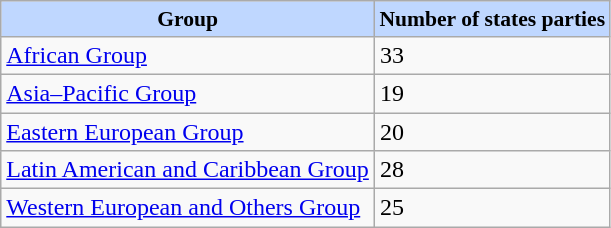<table class="wikitable">
<tr style="text-align:center; background:#bfd7ff; font-size:90%;">
<td><strong>Group</strong></td>
<td><strong>Number of states parties</strong></td>
</tr>
<tr>
<td><a href='#'>African Group</a></td>
<td>33</td>
</tr>
<tr>
<td><a href='#'>Asia–Pacific Group</a></td>
<td>19</td>
</tr>
<tr>
<td><a href='#'>Eastern European Group</a></td>
<td>20</td>
</tr>
<tr>
<td><a href='#'>Latin American and Caribbean Group</a></td>
<td>28</td>
</tr>
<tr>
<td><a href='#'>Western European and Others Group</a></td>
<td>25</td>
</tr>
</table>
